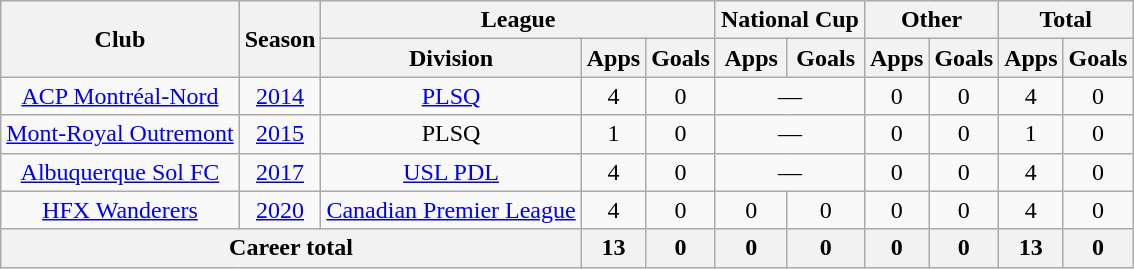<table class="wikitable" style="text-align:center">
<tr>
<th rowspan="2">Club</th>
<th rowspan="2">Season</th>
<th colspan="3">League</th>
<th colspan="2">National Cup</th>
<th colspan="2">Other</th>
<th colspan="2">Total</th>
</tr>
<tr>
<th>Division</th>
<th>Apps</th>
<th>Goals</th>
<th>Apps</th>
<th>Goals</th>
<th>Apps</th>
<th>Goals</th>
<th>Apps</th>
<th>Goals</th>
</tr>
<tr>
<td rowspan="1"><a href='#'>ACP Montréal-Nord</a></td>
<td><a href='#'>2014</a></td>
<td><a href='#'>PLSQ</a></td>
<td>4</td>
<td>0</td>
<td colspan="2">—</td>
<td>0</td>
<td>0</td>
<td>4</td>
<td>0</td>
</tr>
<tr>
<td rowspan="1"><a href='#'>Mont-Royal Outremont</a></td>
<td><a href='#'>2015</a></td>
<td>PLSQ</td>
<td>1</td>
<td>0</td>
<td colspan="2">—</td>
<td>0</td>
<td>0</td>
<td>1</td>
<td>0</td>
</tr>
<tr>
<td rowspan="1"><a href='#'>Albuquerque Sol FC</a></td>
<td><a href='#'>2017</a></td>
<td><a href='#'>USL PDL</a></td>
<td>4</td>
<td>0</td>
<td colspan="2">—</td>
<td>0</td>
<td>0</td>
<td>4</td>
<td>0</td>
</tr>
<tr>
<td rowspan="1"><a href='#'>HFX Wanderers</a></td>
<td><a href='#'>2020</a></td>
<td><a href='#'>Canadian Premier League</a></td>
<td>4</td>
<td>0</td>
<td>0</td>
<td>0</td>
<td>0</td>
<td>0</td>
<td>4</td>
<td>0</td>
</tr>
<tr>
<th colspan="3">Career total</th>
<th>13</th>
<th>0</th>
<th>0</th>
<th>0</th>
<th>0</th>
<th>0</th>
<th>13</th>
<th>0</th>
</tr>
</table>
